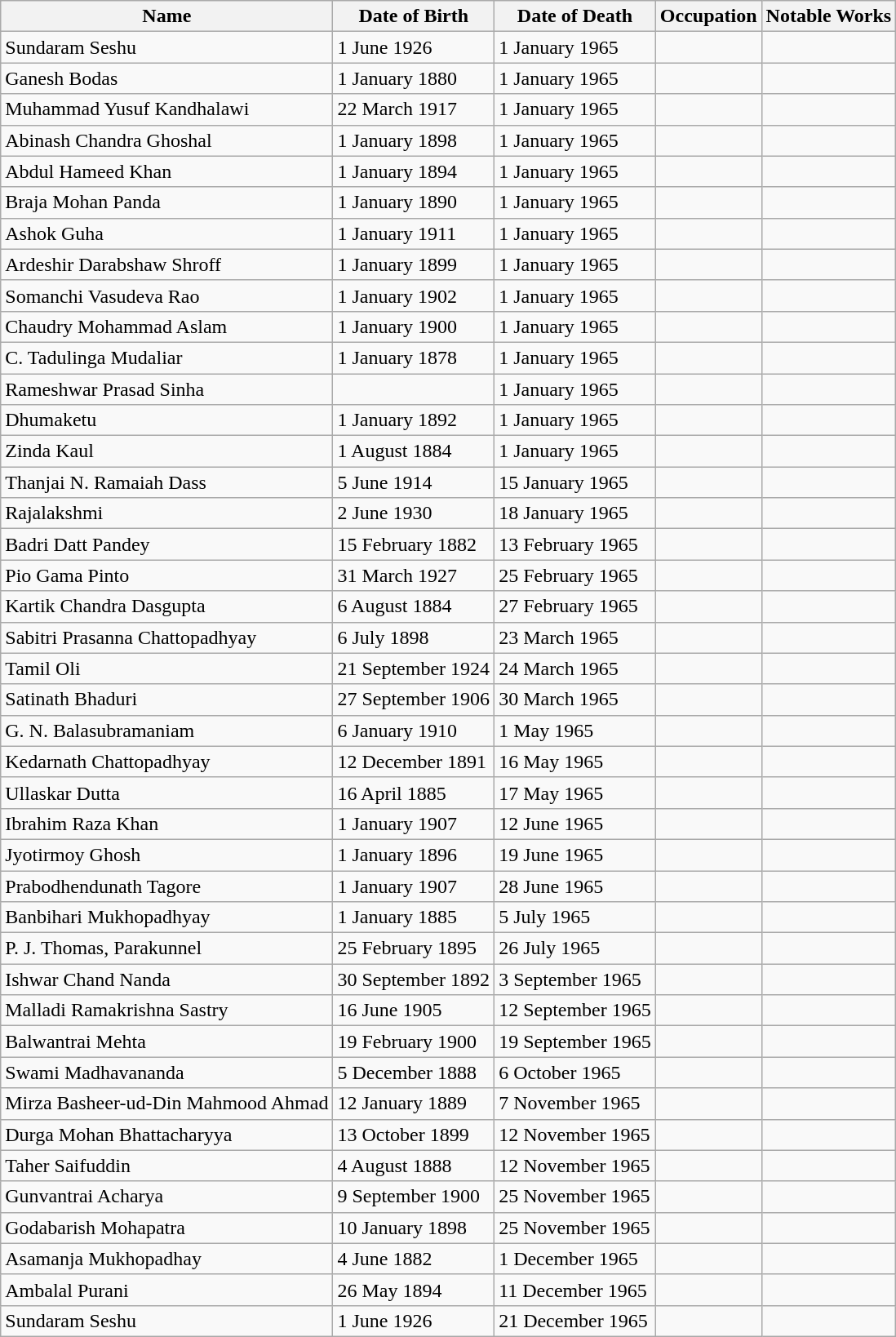<table class="wikitable sortable">
<tr>
<th>Name</th>
<th>Date of Birth</th>
<th>Date of Death</th>
<th>Occupation</th>
<th>Notable Works</th>
</tr>
<tr>
<td>Sundaram Seshu</td>
<td>1 June 1926</td>
<td>1 January 1965</td>
<td></td>
<td></td>
</tr>
<tr>
<td>Ganesh Bodas</td>
<td>1 January 1880</td>
<td>1 January 1965</td>
<td></td>
<td></td>
</tr>
<tr>
<td>Muhammad Yusuf Kandhalawi</td>
<td>22 March 1917</td>
<td>1 January 1965</td>
<td></td>
<td></td>
</tr>
<tr>
<td>Abinash Chandra Ghoshal</td>
<td>1 January 1898</td>
<td>1 January 1965</td>
<td></td>
<td></td>
</tr>
<tr>
<td>Abdul Hameed Khan</td>
<td>1 January 1894</td>
<td>1 January 1965</td>
<td></td>
<td></td>
</tr>
<tr>
<td>Braja Mohan Panda</td>
<td>1 January 1890</td>
<td>1 January 1965</td>
<td></td>
<td></td>
</tr>
<tr>
<td>Ashok Guha</td>
<td>1 January 1911</td>
<td>1 January 1965</td>
<td></td>
<td></td>
</tr>
<tr>
<td>Ardeshir Darabshaw Shroff</td>
<td>1 January 1899</td>
<td>1 January 1965</td>
<td></td>
<td></td>
</tr>
<tr>
<td>Somanchi Vasudeva Rao</td>
<td>1 January 1902</td>
<td>1 January 1965</td>
<td></td>
<td></td>
</tr>
<tr>
<td>Chaudry Mohammad Aslam</td>
<td>1 January 1900</td>
<td>1 January 1965</td>
<td></td>
<td></td>
</tr>
<tr>
<td>C. Tadulinga Mudaliar</td>
<td>1 January 1878</td>
<td>1 January 1965</td>
<td></td>
<td></td>
</tr>
<tr>
<td>Rameshwar Prasad Sinha</td>
<td></td>
<td>1 January 1965</td>
<td></td>
<td></td>
</tr>
<tr>
<td>Dhumaketu</td>
<td>1 January 1892</td>
<td>1 January 1965</td>
<td></td>
<td></td>
</tr>
<tr>
<td>Zinda Kaul</td>
<td>1 August 1884</td>
<td>1 January 1965</td>
<td></td>
<td></td>
</tr>
<tr>
<td>Thanjai N. Ramaiah Dass</td>
<td>5 June 1914</td>
<td>15 January 1965</td>
<td></td>
<td></td>
</tr>
<tr>
<td>Rajalakshmi</td>
<td>2 June 1930</td>
<td>18 January 1965</td>
<td></td>
<td></td>
</tr>
<tr>
<td>Badri Datt Pandey</td>
<td>15 February 1882</td>
<td>13 February 1965</td>
<td></td>
<td></td>
</tr>
<tr>
<td>Pio Gama Pinto</td>
<td>31 March 1927</td>
<td>25 February 1965</td>
<td></td>
<td></td>
</tr>
<tr>
<td>Kartik Chandra Dasgupta</td>
<td>6 August 1884</td>
<td>27 February 1965</td>
<td></td>
<td></td>
</tr>
<tr>
<td>Sabitri Prasanna Chattopadhyay</td>
<td>6 July 1898</td>
<td>23 March 1965</td>
<td></td>
<td></td>
</tr>
<tr>
<td>Tamil Oli</td>
<td>21 September 1924</td>
<td>24 March 1965</td>
<td></td>
<td></td>
</tr>
<tr>
<td>Satinath Bhaduri</td>
<td>27 September 1906</td>
<td>30 March 1965</td>
<td></td>
<td></td>
</tr>
<tr>
<td>G. N. Balasubramaniam</td>
<td>6 January 1910</td>
<td>1 May 1965</td>
<td></td>
<td></td>
</tr>
<tr>
<td>Kedarnath Chattopadhyay</td>
<td>12 December 1891</td>
<td>16 May 1965</td>
<td></td>
<td></td>
</tr>
<tr>
<td>Ullaskar Dutta</td>
<td>16 April 1885</td>
<td>17 May 1965</td>
<td></td>
<td></td>
</tr>
<tr>
<td>Ibrahim Raza Khan</td>
<td>1 January 1907</td>
<td>12 June 1965</td>
<td></td>
<td></td>
</tr>
<tr>
<td>Jyotirmoy Ghosh</td>
<td>1 January 1896</td>
<td>19 June 1965</td>
<td></td>
<td></td>
</tr>
<tr>
<td>Prabodhendunath Tagore</td>
<td>1 January 1907</td>
<td>28 June 1965</td>
<td></td>
<td></td>
</tr>
<tr>
<td>Banbihari Mukhopadhyay</td>
<td>1 January 1885</td>
<td>5 July 1965</td>
<td></td>
<td></td>
</tr>
<tr>
<td>P. J. Thomas, Parakunnel</td>
<td>25 February 1895</td>
<td>26 July 1965</td>
<td></td>
<td></td>
</tr>
<tr>
<td>Ishwar Chand Nanda</td>
<td>30 September 1892</td>
<td>3 September 1965</td>
<td></td>
<td></td>
</tr>
<tr>
<td>Malladi Ramakrishna Sastry</td>
<td>16 June 1905</td>
<td>12 September 1965</td>
<td></td>
<td></td>
</tr>
<tr>
<td>Balwantrai Mehta</td>
<td>19 February 1900</td>
<td>19 September 1965</td>
<td></td>
<td></td>
</tr>
<tr>
<td>Swami Madhavananda</td>
<td>5 December 1888</td>
<td>6 October 1965</td>
<td></td>
<td></td>
</tr>
<tr>
<td>Mirza Basheer-ud-Din Mahmood Ahmad</td>
<td>12 January 1889</td>
<td>7 November 1965</td>
<td></td>
<td></td>
</tr>
<tr>
<td>Durga Mohan Bhattacharyya</td>
<td>13 October 1899</td>
<td>12 November 1965</td>
<td></td>
<td></td>
</tr>
<tr>
<td>Taher Saifuddin</td>
<td>4 August 1888</td>
<td>12 November 1965</td>
<td></td>
<td></td>
</tr>
<tr>
<td>Gunvantrai Acharya</td>
<td>9 September 1900</td>
<td>25 November 1965</td>
<td></td>
<td></td>
</tr>
<tr>
<td>Godabarish Mohapatra</td>
<td>10 January 1898</td>
<td>25 November 1965</td>
<td></td>
<td></td>
</tr>
<tr>
<td>Asamanja Mukhopadhay</td>
<td>4 June 1882</td>
<td>1 December 1965</td>
<td></td>
<td></td>
</tr>
<tr>
<td>Ambalal Purani</td>
<td>26 May 1894</td>
<td>11 December 1965</td>
<td></td>
<td></td>
</tr>
<tr>
<td>Sundaram Seshu</td>
<td>1 June 1926</td>
<td>21 December 1965</td>
<td></td>
<td></td>
</tr>
</table>
